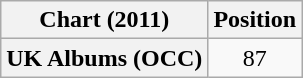<table class="wikitable plainrowheaders" style="text-align:center;">
<tr>
<th scope="col">Chart (2011)</th>
<th scope="col">Position</th>
</tr>
<tr>
<th scope="row">UK Albums (OCC)</th>
<td>87</td>
</tr>
</table>
